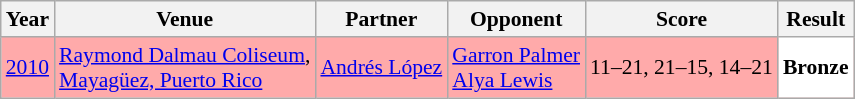<table class="sortable wikitable" style="font-size: 90%;">
<tr>
<th>Year</th>
<th>Venue</th>
<th>Partner</th>
<th>Opponent</th>
<th>Score</th>
<th>Result</th>
</tr>
<tr style="background:#FFAAAA">
<td align="center"><a href='#'>2010</a></td>
<td align="left"><a href='#'>Raymond Dalmau Coliseum</a>,<br><a href='#'>Mayagüez, Puerto Rico</a></td>
<td align="left"> <a href='#'>Andrés López</a></td>
<td align="left"> <a href='#'>Garron Palmer</a> <br>  <a href='#'>Alya Lewis</a></td>
<td align="left">11–21, 21–15, 14–21</td>
<td style="text-align:left; background:white"> <strong>Bronze</strong></td>
</tr>
</table>
